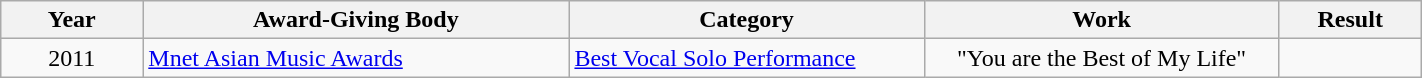<table | width="75%" class="wikitable sortable">
<tr>
<th width="10%">Year</th>
<th width="30%">Award-Giving Body</th>
<th width="25%">Category</th>
<th width="25%">Work</th>
<th width="10%">Result</th>
</tr>
<tr>
<td align="center">2011</td>
<td><a href='#'>Mnet Asian Music Awards</a></td>
<td><a href='#'>Best Vocal Solo Performance</a></td>
<td align="center">"You are the Best of My Life"</td>
<td></td>
</tr>
</table>
